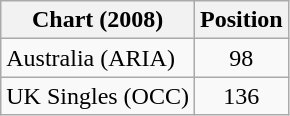<table class="wikitable sortable">
<tr>
<th>Chart (2008)</th>
<th>Position</th>
</tr>
<tr>
<td>Australia (ARIA)</td>
<td style="text-align:center;">98</td>
</tr>
<tr>
<td>UK Singles (OCC)</td>
<td style="text-align:center;">136</td>
</tr>
</table>
